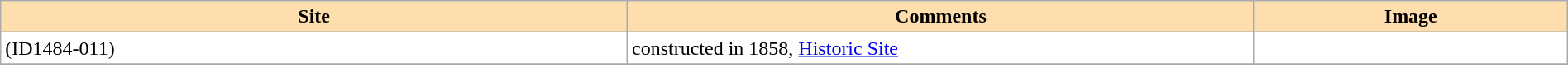<table class="wikitable sortable"  width="100%" style="background:#ffffff;">
<tr>
<th width="40%" align="left" style="background:#ffdead;">Site</th>
<th width="40%" align="left" style="background:#ffdead;" class="unsortable">Comments</th>
<th width="20" align="left" style="background:#ffdead;" class="unsortable">Image</th>
</tr>
<tr>
<td> (ID1484-011) </td>
<td>constructed in 1858, <a href='#'>Historic Site</a></td>
<td></td>
</tr>
<tr>
</tr>
</table>
